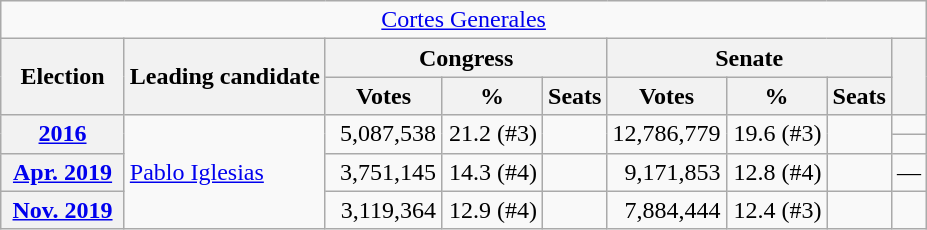<table class="wikitable" style="text-align:right;">
<tr>
<td colspan="9" align="center"><a href='#'>Cortes Generales</a></td>
</tr>
<tr>
<th rowspan="2" style="width:75px;">Election</th>
<th rowspan="2">Leading candidate</th>
<th colspan="3">Congress</th>
<th colspan="3">Senate</th>
<th rowspan="2"></th>
</tr>
<tr>
<th style="width:70px;">Votes</th>
<th style="width:60px;">%</th>
<th>Seats</th>
<th style="width:70px;">Votes</th>
<th style="width:60px;">%</th>
<th>Seats</th>
</tr>
<tr>
<th rowspan="2"><a href='#'>2016</a></th>
<td rowspan="4" style="text-align:left;"><a href='#'>Pablo Iglesias</a></td>
<td rowspan="2">5,087,538</td>
<td rowspan="2">21.2 (#3)</td>
<td rowspan="2"></td>
<td rowspan="2">12,786,779</td>
<td rowspan="2">19.6 (#3)</td>
<td rowspan="2"></td>
<td></td>
</tr>
<tr>
<td></td>
</tr>
<tr>
<th><a href='#'>Apr. 2019</a></th>
<td>3,751,145</td>
<td>14.3 (#4)</td>
<td></td>
<td>9,171,853</td>
<td>12.8 (#4)</td>
<td></td>
<td style="text-align:center;">—</td>
</tr>
<tr>
<th><a href='#'>Nov. 2019</a></th>
<td>3,119,364</td>
<td>12.9 (#4)</td>
<td></td>
<td>7,884,444</td>
<td>12.4 (#3)</td>
<td></td>
<td></td>
</tr>
</table>
